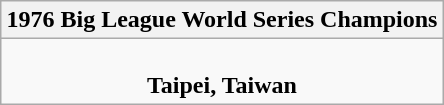<table class="wikitable" style="text-align: center; margin: 0 auto;">
<tr>
<th>1976 Big League World Series Champions</th>
</tr>
<tr>
<td><br><strong>Taipei, Taiwan</strong></td>
</tr>
</table>
